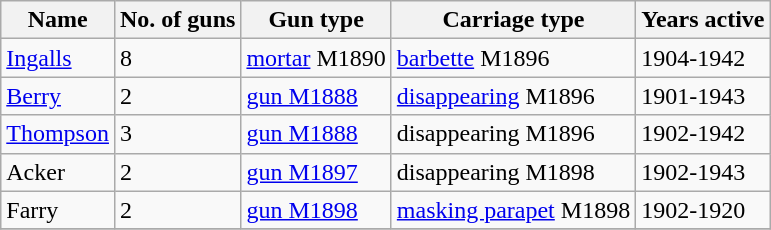<table class="wikitable">
<tr>
<th>Name</th>
<th>No. of guns</th>
<th>Gun type</th>
<th>Carriage type</th>
<th>Years active</th>
</tr>
<tr>
<td><a href='#'>Ingalls</a></td>
<td>8</td>
<td><a href='#'> mortar</a> M1890</td>
<td><a href='#'>barbette</a> M1896</td>
<td>1904-1942</td>
</tr>
<tr>
<td><a href='#'>Berry</a></td>
<td>2</td>
<td><a href='#'> gun M1888</a></td>
<td><a href='#'>disappearing</a> M1896</td>
<td>1901-1943</td>
</tr>
<tr>
<td><a href='#'>Thompson</a></td>
<td>3</td>
<td><a href='#'> gun M1888</a></td>
<td>disappearing M1896</td>
<td>1902-1942</td>
</tr>
<tr>
<td>Acker</td>
<td>2</td>
<td><a href='#'> gun M1897</a></td>
<td>disappearing M1898</td>
<td>1902-1943</td>
</tr>
<tr>
<td>Farry</td>
<td>2</td>
<td><a href='#'> gun M1898</a></td>
<td><a href='#'>masking parapet</a> M1898</td>
<td>1902-1920</td>
</tr>
<tr>
</tr>
</table>
